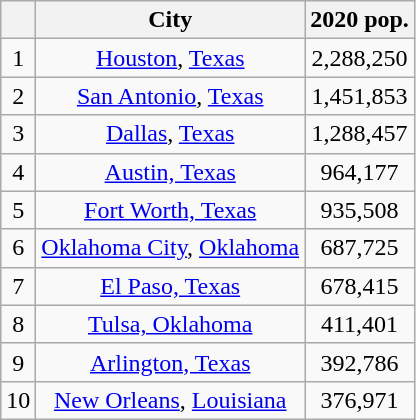<table class="wikitable sortable" style="text-align:center">
<tr>
<th></th>
<th>City</th>
<th>2020 pop.</th>
</tr>
<tr>
<td>1</td>
<td><a href='#'>Houston</a>, <a href='#'>Texas</a></td>
<td>2,288,250</td>
</tr>
<tr>
<td>2</td>
<td><a href='#'>San Antonio</a>, <a href='#'>Texas</a></td>
<td>1,451,853</td>
</tr>
<tr>
<td>3</td>
<td><a href='#'>Dallas</a>, <a href='#'>Texas</a></td>
<td>1,288,457</td>
</tr>
<tr>
<td>4</td>
<td><a href='#'>Austin, Texas</a></td>
<td>964,177</td>
</tr>
<tr>
<td>5</td>
<td><a href='#'>Fort Worth, Texas</a></td>
<td>935,508</td>
</tr>
<tr>
<td>6</td>
<td><a href='#'>Oklahoma City</a>, <a href='#'>Oklahoma</a></td>
<td>687,725</td>
</tr>
<tr>
<td>7</td>
<td><a href='#'>El Paso, Texas</a></td>
<td>678,415</td>
</tr>
<tr>
<td>8</td>
<td><a href='#'>Tulsa, Oklahoma</a></td>
<td>411,401</td>
</tr>
<tr>
<td>9</td>
<td><a href='#'>Arlington, Texas</a></td>
<td>392,786</td>
</tr>
<tr>
<td>10</td>
<td><a href='#'>New Orleans</a>, <a href='#'>Louisiana</a></td>
<td>376,971</td>
</tr>
</table>
